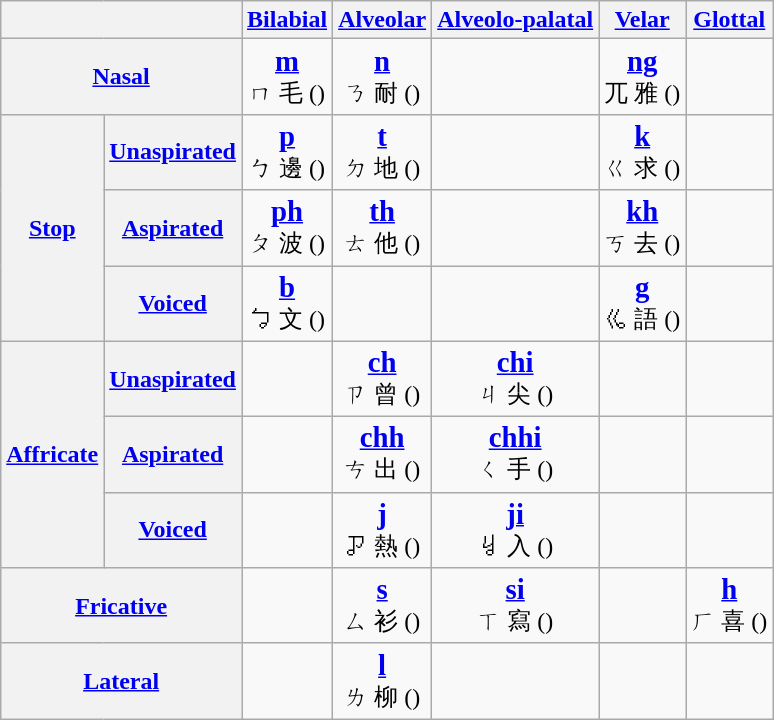<table class=wikitable>
<tr>
<th colspan="2"></th>
<th><a href='#'>Bilabial</a></th>
<th><a href='#'>Alveolar</a></th>
<th><a href='#'>Alveolo-palatal</a></th>
<th><a href='#'>Velar</a></th>
<th><a href='#'>Glottal</a></th>
</tr>
<tr align="center">
<th colspan="2"><a href='#'>Nasal</a></th>
<td><a href='#'><strong><big>m</big></strong> </a><br>ㄇ 毛 ()</td>
<td><a href='#'><strong><big>n</big></strong> </a><br>ㄋ 耐 ()</td>
<td></td>
<td><a href='#'><strong><big>ng</big></strong> </a><br>ㄫ 雅 ()</td>
<td></td>
</tr>
<tr align="center">
<th rowspan="3"><a href='#'>Stop</a></th>
<th><a href='#'>Unaspirated</a></th>
<td><a href='#'><strong><big>p</big></strong> </a><br>ㄅ 邊 ()</td>
<td><a href='#'><strong><big>t</big></strong> </a><br>ㄉ 地 ()</td>
<td></td>
<td><a href='#'><strong><big>k</big></strong> </a><br>ㄍ 求 ()</td>
<td></td>
</tr>
<tr align="center">
<th><a href='#'>Aspirated</a></th>
<td><a href='#'><strong><big>ph</big></strong> </a><br>ㄆ 波 ()</td>
<td><a href='#'><strong><big>th</big></strong> </a><br>ㄊ 他 ()</td>
<td></td>
<td><a href='#'><strong><big>kh</big></strong> </a><br>ㄎ 去 ()</td>
<td></td>
</tr>
<tr align="center">
<th><a href='#'>Voiced</a></th>
<td><a href='#'><strong><big>b</big></strong> </a><br>ㆠ 文 ()</td>
<td></td>
<td></td>
<td><a href='#'><strong><big>g</big></strong> </a><br>ㆣ 語 ()</td>
<td></td>
</tr>
<tr align="center">
<th rowspan="3"><a href='#'>Affricate</a></th>
<th><a href='#'>Unaspirated</a></th>
<td></td>
<td><a href='#'><strong><big>ch</big></strong> </a><br>ㄗ 曾 ()</td>
<td><a href='#'><strong><big>chi</big></strong> </a><br>ㄐ 尖 ()</td>
<td></td>
<td></td>
</tr>
<tr align="center">
<th><a href='#'>Aspirated</a></th>
<td></td>
<td><a href='#'><strong><big>chh</big></strong> </a><br>ㄘ 出 ()</td>
<td><a href='#'><strong><big>chhi</big></strong> </a><br>ㄑ 手 ()</td>
<td></td>
<td></td>
</tr>
<tr align="center">
<th><a href='#'>Voiced</a></th>
<td></td>
<td><a href='#'><strong><big>j</big></strong> </a><br>ㆡ 熱 ()</td>
<td><a href='#'><strong><big>ji</big></strong> </a><br>ㆢ 入 ()</td>
<td></td>
<td></td>
</tr>
<tr align="center">
<th colspan="2"><a href='#'>Fricative</a></th>
<td></td>
<td><a href='#'><strong><big>s</big></strong> </a><br>ㄙ 衫 ()</td>
<td><a href='#'><strong><big>si</big></strong> </a><br>ㄒ 寫 ()</td>
<td></td>
<td><a href='#'><strong><big>h</big></strong> </a><br>ㄏ 喜 ()</td>
</tr>
<tr align="center">
<th colspan="2"><a href='#'>Lateral</a></th>
<td></td>
<td><a href='#'><strong><big>l</big></strong> </a><br>ㄌ 柳 ()</td>
<td></td>
<td></td>
<td></td>
</tr>
</table>
